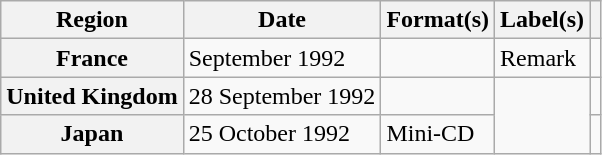<table class="wikitable plainrowheaders">
<tr>
<th scope="col">Region</th>
<th scope="col">Date</th>
<th scope="col">Format(s)</th>
<th scope="col">Label(s)</th>
<th scope="col"></th>
</tr>
<tr>
<th scope="row">France</th>
<td>September 1992</td>
<td></td>
<td>Remark</td>
<td></td>
</tr>
<tr>
<th scope="row">United Kingdom</th>
<td>28 September 1992</td>
<td></td>
<td rowspan="2"></td>
<td></td>
</tr>
<tr>
<th scope="row">Japan</th>
<td>25 October 1992</td>
<td>Mini-CD</td>
<td></td>
</tr>
</table>
